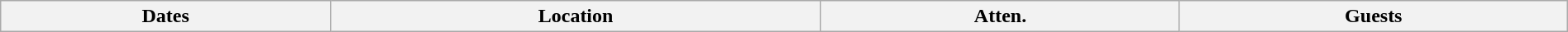<table class="wikitable" width="100%">
<tr>
<th>Dates</th>
<th>Location</th>
<th>Atten.</th>
<th>Guests<br></th>
</tr>
</table>
